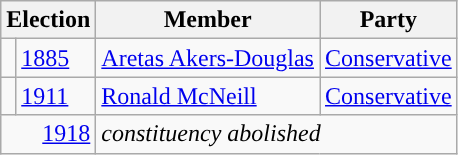<table class="wikitable">
<tr>
<th colspan="2">Election</th>
<th>Member</th>
<th>Party</th>
</tr>
<tr>
<td style="color:inherit;background-color: "></td>
<td><a href='#'>1885</a></td>
<td><a href='#'>Aretas Akers-Douglas</a></td>
<td><a href='#'>Conservative</a></td>
</tr>
<tr>
<td style="color:inherit;background-color: "></td>
<td><a href='#'>1911</a></td>
<td><a href='#'>Ronald McNeill</a></td>
<td><a href='#'>Conservative</a></td>
</tr>
<tr>
<td colspan="2" align="right"><a href='#'>1918</a></td>
<td colspan="2"><em>constituency abolished</em></td>
</tr>
</table>
